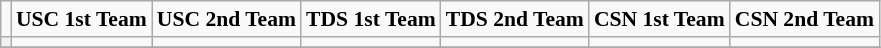<table class="wikitable" style="white-space:nowrap; font-size:90%;">
<tr>
<td></td>
<td><strong>USC 1st Team</strong></td>
<td><strong>USC 2nd Team</strong></td>
<td><strong>TDS 1st Team</strong></td>
<td><strong>TDS 2nd Team</strong></td>
<td><strong>CSN 1st Team</strong></td>
<td><strong>CSN 2nd Team</strong></td>
</tr>
<tr>
<th></th>
<td></td>
<td></td>
<td></td>
<td></td>
<td></td>
<td></td>
</tr>
<tr>
</tr>
</table>
